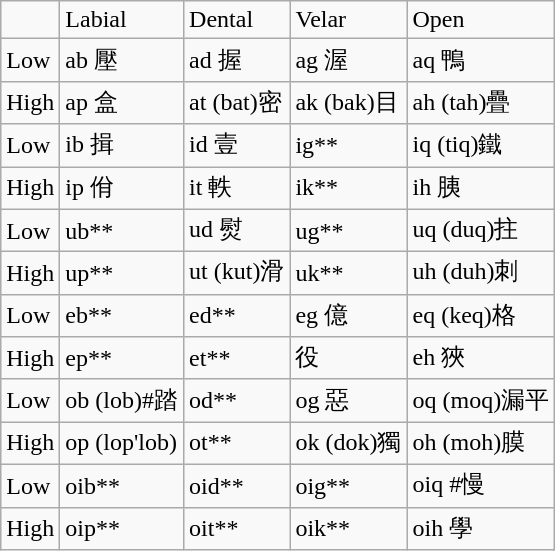<table class="wikitable">
<tr>
<td></td>
<td>Labial</td>
<td>Dental</td>
<td>Velar</td>
<td>Open</td>
</tr>
<tr>
<td>Low</td>
<td>ab 壓</td>
<td>ad 握</td>
<td>ag 渥</td>
<td>aq 鴨</td>
</tr>
<tr>
<td>High</td>
<td>ap 盒</td>
<td>at (bat)密</td>
<td>ak (bak)目</td>
<td>ah (tah)疊</td>
</tr>
<tr>
<td>Low</td>
<td>ib 揖</td>
<td>id 壹</td>
<td>ig**</td>
<td>iq (tiq)鐵</td>
</tr>
<tr>
<td>High</td>
<td>ip 佾</td>
<td>it 軼</td>
<td>ik**</td>
<td>ih 胰</td>
</tr>
<tr>
<td>Low</td>
<td>ub**</td>
<td>ud 熨</td>
<td>ug**</td>
<td>uq (duq)拄</td>
</tr>
<tr>
<td>High</td>
<td>up**</td>
<td>ut (kut)滑</td>
<td>uk**</td>
<td>uh (duh)刺</td>
</tr>
<tr>
<td>Low</td>
<td>eb**</td>
<td>ed**</td>
<td>eg 億</td>
<td>eq (keq)格</td>
</tr>
<tr>
<td>High</td>
<td>ep**</td>
<td>et**</td>
<td>役</td>
<td>eh 狹</td>
</tr>
<tr>
<td>Low</td>
<td>ob (lob)#踏</td>
<td>od**</td>
<td>og 惡</td>
<td>oq (moq)漏平</td>
</tr>
<tr>
<td>High</td>
<td>op (lop'lob)</td>
<td>ot**</td>
<td>ok (dok)獨</td>
<td>oh (moh)膜</td>
</tr>
<tr>
<td>Low</td>
<td>oib**</td>
<td>oid**</td>
<td>oig**</td>
<td>oiq #慢</td>
</tr>
<tr>
<td>High</td>
<td>oip**</td>
<td>oit**</td>
<td>oik**</td>
<td>oih 學</td>
</tr>
</table>
